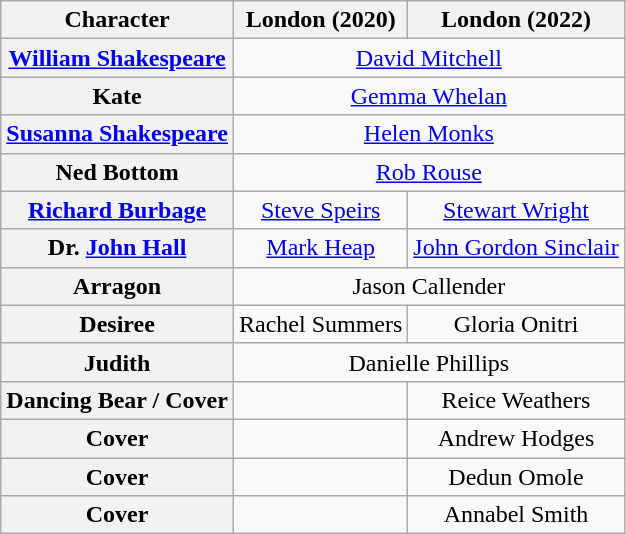<table class="wikitable">
<tr>
<th>Character</th>
<th>London (2020)</th>
<th>London (2022)</th>
</tr>
<tr>
<th><a href='#'>William Shakespeare</a></th>
<td colspan="2" align=center><a href='#'>David Mitchell</a></td>
</tr>
<tr>
<th>Kate</th>
<td colspan="2" align=center><a href='#'>Gemma Whelan</a></td>
</tr>
<tr>
<th><a href='#'>Susanna Shakespeare</a></th>
<td colspan="2" align="center"><a href='#'>Helen Monks</a></td>
</tr>
<tr>
<th>Ned Bottom</th>
<td colspan="2" align="center"><a href='#'>Rob Rouse</a></td>
</tr>
<tr>
<th><a href='#'>Richard Burbage</a></th>
<td align=center><a href='#'>Steve Speirs</a></td>
<td align=center><a href='#'>Stewart Wright</a></td>
</tr>
<tr>
<th>Dr. <a href='#'>John Hall</a></th>
<td align=center><a href='#'>Mark Heap</a></td>
<td align=center><a href='#'>John Gordon Sinclair</a></td>
</tr>
<tr>
<th>Arragon</th>
<td colspan="2" align=center>Jason Callender</td>
</tr>
<tr>
<th>Desiree</th>
<td align=center>Rachel Summers</td>
<td align=center>Gloria Onitri</td>
</tr>
<tr>
<th>Judith</th>
<td colspan="2" align=center>Danielle Phillips</td>
</tr>
<tr>
<th>Dancing Bear / Cover</th>
<td align=center></td>
<td align=center>Reice Weathers</td>
</tr>
<tr>
<th>Cover</th>
<td align=center></td>
<td align=center>Andrew Hodges</td>
</tr>
<tr>
<th>Cover</th>
<td align=center></td>
<td align=center>Dedun Omole</td>
</tr>
<tr>
<th>Cover</th>
<td align=center></td>
<td align=center>Annabel Smith</td>
</tr>
</table>
